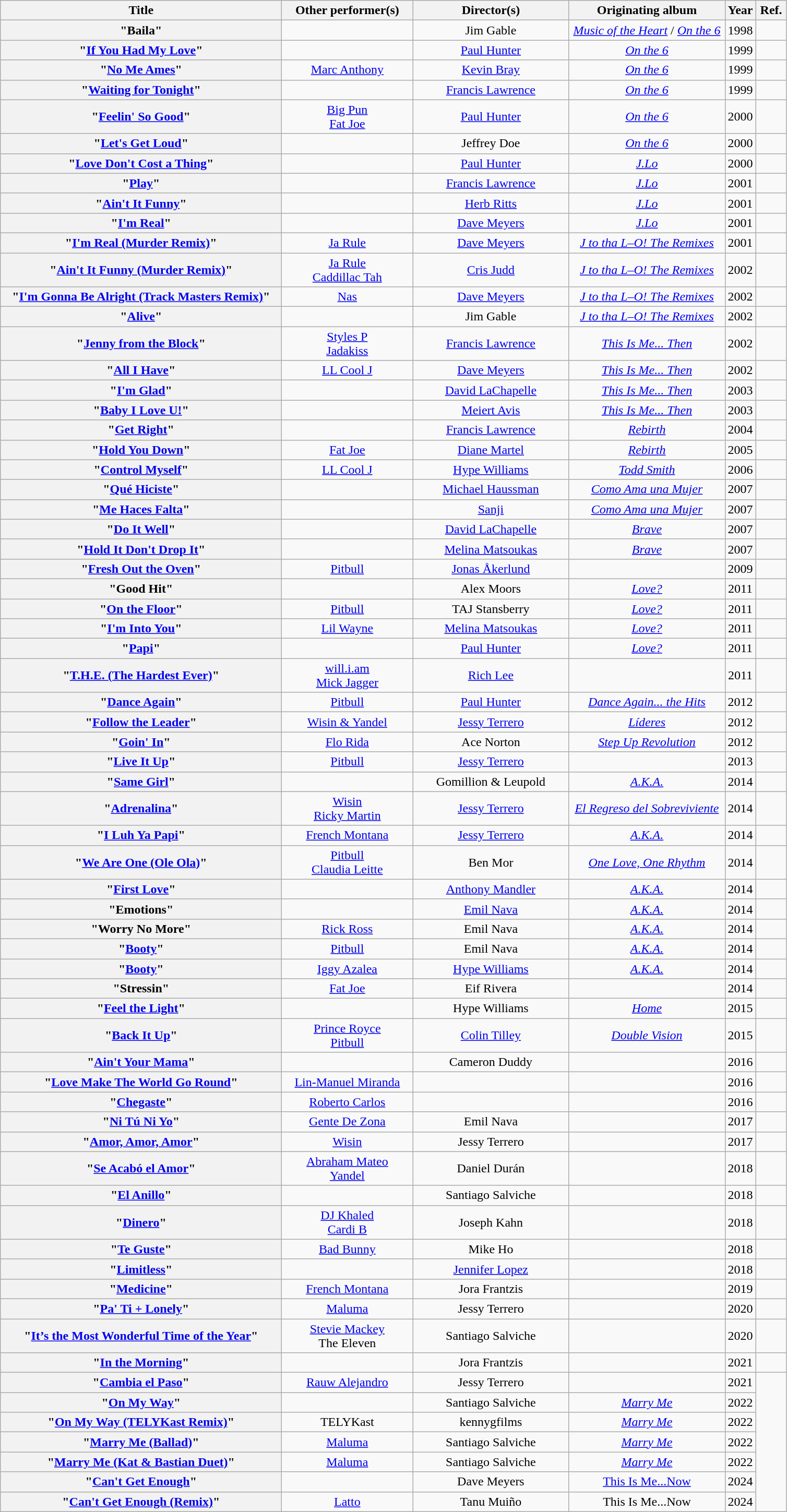<table class="wikitable sortable plainrowheaders" style="text-align: center;">
<tr>
<th scope="col" style="width: 22em;">Title</th>
<th scope="col" style="width: 10em;">Other performer(s)</th>
<th scope="col" style="width: 12em;" class="unsortable">Director(s)</th>
<th scope="col" style="width: 12em;">Originating album</th>
<th scope="col" style="width: 2em;">Year</th>
<th scope="col" style="width: 2em;" class="unsortable">Ref.</th>
</tr>
<tr>
<th scope="row">"Baila"</th>
<td></td>
<td>Jim Gable</td>
<td><em><a href='#'>Music of the Heart</a></em> / <em><a href='#'>On the 6</a></em></td>
<td>1998</td>
<td></td>
</tr>
<tr>
<th scope="row">"<a href='#'>If You Had My Love</a>"</th>
<td></td>
<td><a href='#'>Paul Hunter</a></td>
<td><em><a href='#'>On the 6</a></em></td>
<td>1999</td>
<td></td>
</tr>
<tr>
<th scope="row">"<a href='#'>No Me Ames</a>"</th>
<td><a href='#'>Marc Anthony</a></td>
<td><a href='#'>Kevin Bray</a></td>
<td><em><a href='#'>On the 6</a></em></td>
<td>1999</td>
<td></td>
</tr>
<tr>
<th scope="row">"<a href='#'>Waiting for Tonight</a>"</th>
<td></td>
<td><a href='#'>Francis Lawrence</a></td>
<td><em><a href='#'>On the 6</a></em></td>
<td>1999</td>
<td></td>
</tr>
<tr>
<th scope="row">"<a href='#'>Feelin' So Good</a>"</th>
<td><a href='#'>Big Pun</a><br><a href='#'>Fat Joe</a></td>
<td><a href='#'>Paul Hunter</a></td>
<td><em><a href='#'>On the 6</a></em></td>
<td>2000</td>
<td></td>
</tr>
<tr>
<th scope="row">"<a href='#'>Let's Get Loud</a>"</th>
<td></td>
<td>Jeffrey Doe</td>
<td><em><a href='#'>On the 6</a></em></td>
<td>2000</td>
<td></td>
</tr>
<tr>
<th scope="row">"<a href='#'>Love Don't Cost a Thing</a>"</th>
<td></td>
<td><a href='#'>Paul Hunter</a></td>
<td><em><a href='#'>J.Lo</a></em></td>
<td>2000</td>
<td></td>
</tr>
<tr>
<th scope="row">"<a href='#'>Play</a>"</th>
<td></td>
<td><a href='#'>Francis Lawrence</a></td>
<td><em><a href='#'>J.Lo</a></em></td>
<td>2001</td>
<td></td>
</tr>
<tr>
<th scope="row">"<a href='#'>Ain't It Funny</a>"</th>
<td></td>
<td><a href='#'>Herb Ritts</a></td>
<td><em><a href='#'>J.Lo</a></em></td>
<td>2001</td>
<td></td>
</tr>
<tr>
<th scope="row">"<a href='#'>I'm Real</a>"</th>
<td></td>
<td><a href='#'>Dave Meyers</a></td>
<td><em><a href='#'>J.Lo</a></em></td>
<td>2001</td>
<td></td>
</tr>
<tr>
<th scope="row">"<a href='#'>I'm Real (Murder Remix)</a>"</th>
<td><a href='#'>Ja Rule</a></td>
<td><a href='#'>Dave Meyers</a></td>
<td><em><a href='#'>J to tha L–O! The Remixes</a></em></td>
<td>2001</td>
<td></td>
</tr>
<tr>
<th scope="row">"<a href='#'>Ain't It Funny (Murder Remix)</a>"</th>
<td><a href='#'>Ja Rule</a><br><a href='#'>Caddillac Tah</a></td>
<td><a href='#'>Cris Judd</a></td>
<td><em><a href='#'>J to tha L–O! The Remixes</a></em></td>
<td>2002</td>
<td></td>
</tr>
<tr>
<th scope="row">"<a href='#'>I'm Gonna Be Alright (Track Masters Remix)</a>"</th>
<td><a href='#'>Nas</a></td>
<td><a href='#'>Dave Meyers</a></td>
<td><em><a href='#'>J to tha L–O! The Remixes</a></em></td>
<td>2002</td>
<td></td>
</tr>
<tr>
<th scope="row">"<a href='#'>Alive</a>"</th>
<td></td>
<td>Jim Gable</td>
<td><em><a href='#'>J to tha L–O! The Remixes</a></em></td>
<td>2002</td>
<td></td>
</tr>
<tr>
<th scope="row">"<a href='#'>Jenny from the Block</a>"</th>
<td><a href='#'>Styles P</a><br><a href='#'>Jadakiss</a></td>
<td><a href='#'>Francis Lawrence</a></td>
<td><em><a href='#'>This Is Me... Then</a></em></td>
<td>2002</td>
<td></td>
</tr>
<tr>
<th scope="row">"<a href='#'>All I Have</a>"</th>
<td><a href='#'>LL Cool J</a></td>
<td><a href='#'>Dave Meyers</a></td>
<td><em><a href='#'>This Is Me... Then</a></em></td>
<td>2002</td>
<td></td>
</tr>
<tr>
<th scope="row">"<a href='#'>I'm Glad</a>"</th>
<td></td>
<td><a href='#'>David LaChapelle</a></td>
<td><em><a href='#'>This Is Me... Then</a></em></td>
<td>2003</td>
<td></td>
</tr>
<tr>
<th scope="row">"<a href='#'>Baby I Love U!</a>"</th>
<td></td>
<td><a href='#'>Meiert Avis</a></td>
<td><em><a href='#'>This Is Me... Then</a></em></td>
<td>2003</td>
<td></td>
</tr>
<tr>
<th scope="row">"<a href='#'>Get Right</a>"</th>
<td></td>
<td><a href='#'>Francis Lawrence</a></td>
<td><em><a href='#'>Rebirth</a></em></td>
<td>2004</td>
<td></td>
</tr>
<tr>
<th scope="row">"<a href='#'>Hold You Down</a>"</th>
<td><a href='#'>Fat Joe</a></td>
<td><a href='#'>Diane Martel</a></td>
<td><em><a href='#'>Rebirth</a></em></td>
<td>2005</td>
<td></td>
</tr>
<tr>
<th scope="row">"<a href='#'>Control Myself</a>"</th>
<td><a href='#'>LL Cool J</a></td>
<td><a href='#'>Hype Williams</a></td>
<td><em><a href='#'>Todd Smith</a></em></td>
<td>2006</td>
<td></td>
</tr>
<tr>
<th scope="row">"<a href='#'>Qué Hiciste</a>"</th>
<td></td>
<td><a href='#'>Michael Haussman</a></td>
<td><em><a href='#'>Como Ama una Mujer</a></em></td>
<td>2007</td>
<td></td>
</tr>
<tr>
<th scope="row">"<a href='#'>Me Haces Falta</a>"</th>
<td></td>
<td><a href='#'>Sanji</a></td>
<td><em><a href='#'>Como Ama una Mujer</a></em></td>
<td>2007</td>
<td></td>
</tr>
<tr>
<th scope="row">"<a href='#'>Do It Well</a>"</th>
<td></td>
<td><a href='#'>David LaChapelle</a></td>
<td><em><a href='#'>Brave</a></em></td>
<td>2007</td>
<td></td>
</tr>
<tr>
<th scope="row">"<a href='#'>Hold It Don't Drop It</a>"</th>
<td></td>
<td><a href='#'>Melina Matsoukas</a></td>
<td><em><a href='#'>Brave</a></em></td>
<td>2007</td>
<td></td>
</tr>
<tr>
<th scope="row">"<a href='#'>Fresh Out the Oven</a>"</th>
<td><a href='#'>Pitbull</a></td>
<td><a href='#'>Jonas Åkerlund</a></td>
<td></td>
<td>2009</td>
<td></td>
</tr>
<tr>
<th scope="row">"Good Hit"</th>
<td></td>
<td>Alex Moors</td>
<td><em><a href='#'>Love?</a></em></td>
<td>2011</td>
<td></td>
</tr>
<tr>
<th scope="row">"<a href='#'>On the Floor</a>"</th>
<td><a href='#'>Pitbull</a></td>
<td>TAJ Stansberry</td>
<td><em><a href='#'>Love?</a></em></td>
<td>2011</td>
<td></td>
</tr>
<tr>
<th scope="row">"<a href='#'>I'm Into You</a>"</th>
<td><a href='#'>Lil Wayne</a></td>
<td><a href='#'>Melina Matsoukas</a></td>
<td><em><a href='#'>Love?</a></em></td>
<td>2011</td>
<td></td>
</tr>
<tr>
<th scope="row">"<a href='#'>Papi</a>"</th>
<td></td>
<td><a href='#'>Paul Hunter</a></td>
<td><em><a href='#'>Love?</a></em></td>
<td>2011</td>
<td></td>
</tr>
<tr>
<th scope="row">"<a href='#'>T.H.E. (The Hardest Ever)</a>"</th>
<td><a href='#'>will.i.am</a><br><a href='#'>Mick Jagger</a></td>
<td><a href='#'>Rich Lee</a></td>
<td></td>
<td>2011</td>
<td></td>
</tr>
<tr>
<th scope="row">"<a href='#'>Dance Again</a>"</th>
<td><a href='#'>Pitbull</a></td>
<td><a href='#'>Paul Hunter</a></td>
<td><em><a href='#'>Dance Again... the Hits</a></em></td>
<td>2012</td>
<td></td>
</tr>
<tr>
<th scope="row">"<a href='#'>Follow the Leader</a>"</th>
<td><a href='#'>Wisin & Yandel</a></td>
<td><a href='#'>Jessy Terrero</a></td>
<td><em><a href='#'>Líderes</a></em></td>
<td>2012</td>
<td></td>
</tr>
<tr>
<th scope="row">"<a href='#'>Goin' In</a>"</th>
<td><a href='#'>Flo Rida</a></td>
<td>Ace Norton</td>
<td><em><a href='#'>Step Up Revolution</a></em></td>
<td>2012</td>
<td></td>
</tr>
<tr>
<th scope="row">"<a href='#'>Live It Up</a>"</th>
<td><a href='#'>Pitbull</a></td>
<td><a href='#'>Jessy Terrero</a></td>
<td></td>
<td>2013</td>
<td></td>
</tr>
<tr>
<th scope="row">"<a href='#'>Same Girl</a>"</th>
<td></td>
<td>Gomillion & Leupold</td>
<td><em><a href='#'>A.K.A.</a></em></td>
<td>2014</td>
<td></td>
</tr>
<tr>
<th scope="row">"<a href='#'>Adrenalina</a>"</th>
<td><a href='#'>Wisin</a><br><a href='#'>Ricky Martin</a></td>
<td><a href='#'>Jessy Terrero</a></td>
<td><em><a href='#'>El Regreso del Sobreviviente</a></em></td>
<td>2014</td>
<td></td>
</tr>
<tr>
<th scope="row">"<a href='#'>I Luh Ya Papi</a>"</th>
<td><a href='#'>French Montana</a></td>
<td><a href='#'>Jessy Terrero</a></td>
<td><em><a href='#'>A.K.A.</a></em></td>
<td>2014</td>
<td></td>
</tr>
<tr>
<th scope="row">"<a href='#'>We Are One (Ole Ola)</a>"</th>
<td><a href='#'>Pitbull</a><br><a href='#'>Claudia Leitte</a></td>
<td>Ben Mor</td>
<td><em><a href='#'>One Love, One Rhythm</a></em></td>
<td>2014</td>
<td></td>
</tr>
<tr>
<th scope="row">"<a href='#'>First Love</a>"</th>
<td></td>
<td><a href='#'>Anthony Mandler</a></td>
<td><em><a href='#'>A.K.A.</a></em></td>
<td>2014</td>
<td></td>
</tr>
<tr>
<th scope="row">"Emotions"</th>
<td></td>
<td><a href='#'>Emil Nava</a></td>
<td><em><a href='#'>A.K.A.</a></em></td>
<td>2014</td>
<td></td>
</tr>
<tr>
<th scope="row">"Worry No More"</th>
<td><a href='#'>Rick Ross</a></td>
<td>Emil Nava</td>
<td><em><a href='#'>A.K.A.</a></em></td>
<td>2014</td>
<td></td>
</tr>
<tr>
<th scope="row">"<a href='#'>Booty</a>"</th>
<td><a href='#'>Pitbull</a></td>
<td>Emil Nava</td>
<td><em><a href='#'>A.K.A.</a></em></td>
<td>2014</td>
<td></td>
</tr>
<tr>
<th scope="row">"<a href='#'>Booty</a>"</th>
<td><a href='#'>Iggy Azalea</a></td>
<td><a href='#'>Hype Williams</a></td>
<td><em><a href='#'>A.K.A.</a></em></td>
<td>2014</td>
<td></td>
</tr>
<tr>
<th scope="row">"Stressin"</th>
<td><a href='#'>Fat Joe</a></td>
<td>Eif Rivera</td>
<td></td>
<td>2014</td>
<td></td>
</tr>
<tr>
<th scope="row">"<a href='#'>Feel the Light</a>"</th>
<td></td>
<td>Hype Williams</td>
<td><em><a href='#'>Home</a></em></td>
<td>2015</td>
<td></td>
</tr>
<tr>
<th scope="row">"<a href='#'>Back It Up</a>"</th>
<td><a href='#'>Prince Royce</a><br><a href='#'>Pitbull</a></td>
<td><a href='#'>Colin Tilley</a></td>
<td><em><a href='#'>Double Vision</a></em></td>
<td>2015</td>
<td></td>
</tr>
<tr>
<th scope="row">"<a href='#'>Ain't Your Mama</a>"</th>
<td></td>
<td>Cameron Duddy</td>
<td></td>
<td>2016</td>
<td></td>
</tr>
<tr>
<th scope="row">"<a href='#'>Love Make The World Go Round</a>"</th>
<td><a href='#'>Lin-Manuel Miranda</a></td>
<td></td>
<td></td>
<td>2016</td>
<td></td>
</tr>
<tr>
<th scope="row">"<a href='#'>Chegaste</a>"</th>
<td><a href='#'>Roberto Carlos</a></td>
<td></td>
<td></td>
<td>2016</td>
<td></td>
</tr>
<tr>
<th scope="row">"<a href='#'>Ni Tú Ni Yo</a>"</th>
<td><a href='#'>Gente De Zona</a></td>
<td>Emil Nava</td>
<td></td>
<td>2017</td>
<td></td>
</tr>
<tr>
<th scope="row">"<a href='#'>Amor, Amor, Amor</a>"</th>
<td><a href='#'>Wisin</a></td>
<td>Jessy Terrero</td>
<td></td>
<td>2017</td>
<td></td>
</tr>
<tr>
<th scope="row">"<a href='#'>Se Acabó el Amor</a>"</th>
<td><a href='#'>Abraham Mateo</a><br><a href='#'>Yandel</a></td>
<td>Daniel Durán</td>
<td></td>
<td>2018</td>
<td></td>
</tr>
<tr>
<th scope="row">"<a href='#'>El Anillo</a>"</th>
<td></td>
<td>Santiago Salviche</td>
<td></td>
<td>2018</td>
<td></td>
</tr>
<tr>
<th scope="row">"<a href='#'>Dinero</a>"</th>
<td><a href='#'>DJ Khaled</a><br><a href='#'>Cardi B</a></td>
<td>Joseph Kahn</td>
<td></td>
<td>2018</td>
<td></td>
</tr>
<tr>
<th scope="row">"<a href='#'>Te Guste</a>"</th>
<td><a href='#'>Bad Bunny</a></td>
<td>Mike Ho</td>
<td></td>
<td>2018</td>
<td></td>
</tr>
<tr>
<th scope="row">"<a href='#'>Limitless</a>"</th>
<td></td>
<td><a href='#'>Jennifer Lopez</a></td>
<td></td>
<td>2018</td>
<td></td>
</tr>
<tr>
<th scope="row">"<a href='#'>Medicine</a>"</th>
<td><a href='#'>French Montana</a></td>
<td>Jora Frantzis</td>
<td></td>
<td>2019</td>
<td></td>
</tr>
<tr>
<th scope="row">"<a href='#'>Pa' Ti + Lonely</a>"</th>
<td><a href='#'>Maluma</a></td>
<td>Jessy Terrero</td>
<td></td>
<td>2020</td>
<td><br></td>
</tr>
<tr>
<th scope="row">"<a href='#'>It’s the Most Wonderful Time of the Year</a>"</th>
<td><a href='#'>Stevie Mackey</a><br>The Eleven</td>
<td>Santiago Salviche</td>
<td></td>
<td>2020</td>
<td></td>
</tr>
<tr>
<th scope="row">"<a href='#'>In the Morning</a>"</th>
<td></td>
<td>Jora Frantzis</td>
<td></td>
<td>2021</td>
<td></td>
</tr>
<tr>
<th scope="row">"<a href='#'>Cambia el Paso</a>"</th>
<td><a href='#'>Rauw Alejandro</a></td>
<td>Jessy Terrero</td>
<td></td>
<td>2021</td>
</tr>
<tr>
<th scope="row">"<a href='#'>On My Way</a>"</th>
<td></td>
<td>Santiago Salviche</td>
<td><em><a href='#'>Marry Me</a></em></td>
<td>2022</td>
</tr>
<tr>
<th scope="row">"<a href='#'>On My Way (TELYKast Remix)</a>"</th>
<td>TELYKast</td>
<td>kennygfilms</td>
<td><em><a href='#'>Marry Me</a></em></td>
<td>2022</td>
</tr>
<tr>
<th scope="row">"<a href='#'>Marry Me (Ballad)</a>"</th>
<td><a href='#'>Maluma</a></td>
<td>Santiago Salviche</td>
<td><em><a href='#'>Marry Me</a></em></td>
<td>2022</td>
</tr>
<tr>
<th scope="row">"<a href='#'>Marry Me (Kat & Bastian Duet)</a>"</th>
<td><a href='#'>Maluma</a></td>
<td>Santiago Salviche</td>
<td><em><a href='#'>Marry Me</a></em></td>
<td>2022</td>
</tr>
<tr>
<th scope="row">"<a href='#'>Can't Get Enough</a>"</th>
<td></td>
<td>Dave Meyers</td>
<td><a href='#'>This Is Me...Now</a></td>
<td>2024</td>
</tr>
<tr>
<th scope="row">"<a href='#'>Can't Get Enough (Remix)</a>"</th>
<td><a href='#'>Latto</a></td>
<td>Tanu Muiño</td>
<td>This Is Me...Now</td>
<td>2024</td>
</tr>
</table>
